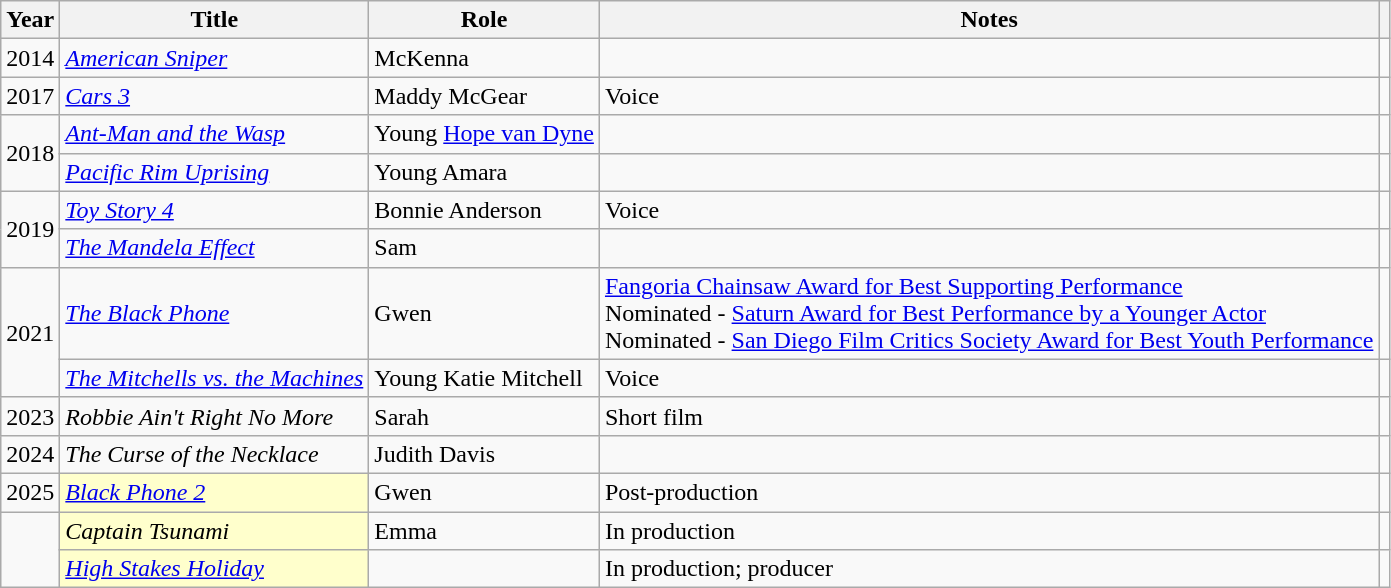<table class="wikitable sortable">
<tr>
<th>Year</th>
<th>Title</th>
<th>Role</th>
<th class="unsortable">Notes</th>
<th scope="col" class="unsortable"></th>
</tr>
<tr>
<td>2014</td>
<td><em><a href='#'>American Sniper</a></em></td>
<td>McKenna</td>
<td></td>
<td align="center"></td>
</tr>
<tr>
<td>2017</td>
<td><em><a href='#'>Cars 3</a></em></td>
<td>Maddy McGear</td>
<td>Voice</td>
<td align="center"></td>
</tr>
<tr>
<td rowspan="2">2018</td>
<td><em><a href='#'>Ant-Man and the Wasp</a></em></td>
<td>Young <a href='#'>Hope van Dyne</a></td>
<td></td>
<td align="center"></td>
</tr>
<tr>
<td><em><a href='#'>Pacific Rim Uprising</a></em></td>
<td>Young Amara</td>
<td></td>
<td align="center"></td>
</tr>
<tr>
<td rowspan="2">2019</td>
<td><em><a href='#'>Toy Story 4</a></em></td>
<td>Bonnie Anderson</td>
<td>Voice</td>
<td align="center"></td>
</tr>
<tr>
<td><em><a href='#'>The Mandela Effect</a></em></td>
<td>Sam</td>
<td></td>
<td align="center"></td>
</tr>
<tr>
<td rowspan="2">2021</td>
<td><em><a href='#'>The Black Phone</a></em></td>
<td>Gwen</td>
<td><a href='#'>Fangoria Chainsaw Award for Best Supporting Performance</a> <br>Nominated - <a href='#'>Saturn Award for Best Performance by a Younger Actor</a> <br>Nominated - <a href='#'>San Diego Film Critics Society Award for Best Youth Performance</a></td>
<td align="center"></td>
</tr>
<tr>
<td><em><a href='#'>The Mitchells vs. the Machines</a></em></td>
<td>Young Katie Mitchell</td>
<td>Voice</td>
<td align="center"></td>
</tr>
<tr>
<td>2023</td>
<td><em>Robbie Ain't Right No More</em></td>
<td>Sarah</td>
<td>Short film</td>
<td align="center"></td>
</tr>
<tr>
<td>2024</td>
<td><em>The Curse of the Necklace</em></td>
<td>Judith Davis</td>
<td></td>
<td align="center"></td>
</tr>
<tr>
<td>2025</td>
<td style="background:#FFFFCC;"><em><a href='#'>Black Phone 2</a></em> </td>
<td>Gwen</td>
<td>Post-production</td>
<td align="center"></td>
</tr>
<tr>
<td rowspan="2"></td>
<td style="background:#FFFFCC;"><em>Captain Tsunami</em> </td>
<td>Emma</td>
<td>In production</td>
<td align="center"></td>
</tr>
<tr>
<td style="background:#FFFFCC;"><em><a href='#'>High Stakes Holiday</a></em> </td>
<td></td>
<td>In production; producer</td>
<td align="center"></td>
</tr>
</table>
